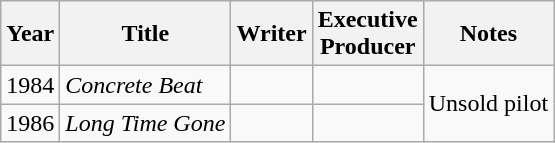<table class="wikitable">
<tr>
<th>Year</th>
<th>Title</th>
<th>Writer</th>
<th>Executive<br>Producer</th>
<th>Notes</th>
</tr>
<tr>
<td>1984</td>
<td><em>Concrete Beat</em></td>
<td></td>
<td></td>
<td rowspan=2>Unsold pilot</td>
</tr>
<tr>
<td>1986</td>
<td><em>Long Time Gone</em></td>
<td></td>
<td></td>
</tr>
</table>
